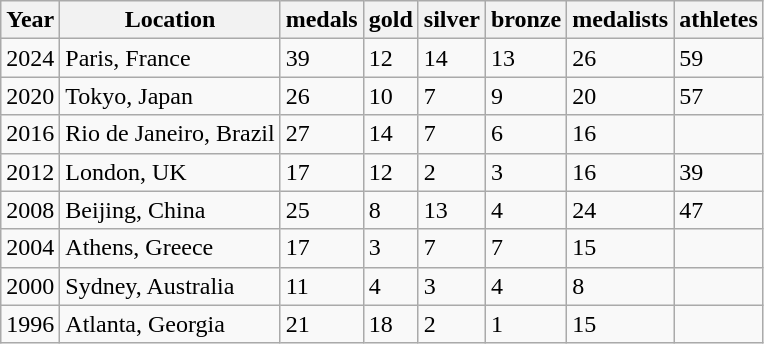<table class="wikitable sortable">
<tr>
<th>Year</th>
<th>Location</th>
<th>medals</th>
<th>gold</th>
<th>silver</th>
<th>bronze</th>
<th>medalists</th>
<th>athletes</th>
</tr>
<tr>
<td>2024</td>
<td>Paris, France</td>
<td>39</td>
<td>12</td>
<td>14</td>
<td>13</td>
<td>26</td>
<td>59</td>
</tr>
<tr>
<td>2020</td>
<td>Tokyo, Japan</td>
<td>26</td>
<td>10</td>
<td>7</td>
<td>9</td>
<td>20</td>
<td>57</td>
</tr>
<tr>
<td>2016</td>
<td>Rio de Janeiro, Brazil</td>
<td>27</td>
<td>14</td>
<td>7</td>
<td>6</td>
<td>16</td>
<td></td>
</tr>
<tr>
<td>2012</td>
<td>London, UK</td>
<td>17</td>
<td>12</td>
<td>2</td>
<td>3</td>
<td>16</td>
<td>39</td>
</tr>
<tr>
<td>2008</td>
<td>Beijing, China</td>
<td>25</td>
<td>8</td>
<td>13</td>
<td>4</td>
<td>24</td>
<td>47</td>
</tr>
<tr>
<td>2004</td>
<td>Athens, Greece</td>
<td>17</td>
<td>3</td>
<td>7</td>
<td>7</td>
<td>15</td>
<td></td>
</tr>
<tr>
<td>2000</td>
<td>Sydney, Australia</td>
<td>11</td>
<td>4</td>
<td>3</td>
<td>4</td>
<td>8</td>
<td></td>
</tr>
<tr>
<td>1996</td>
<td>Atlanta, Georgia</td>
<td>21</td>
<td>18</td>
<td>2</td>
<td>1</td>
<td>15</td>
<td></td>
</tr>
</table>
